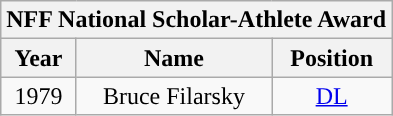<table class="wikitable">
<tr align="center">
<th colspan=5>NFF National Scholar-Athlete Award</th>
</tr>
<tr>
<th>Year</th>
<th>Name</th>
<th>Position</th>
</tr>
<tr align="center" bgcolor="">
<td>1979</td>
<td>Bruce Filarsky</td>
<td><a href='#'>DL</a></td>
</tr>
</table>
